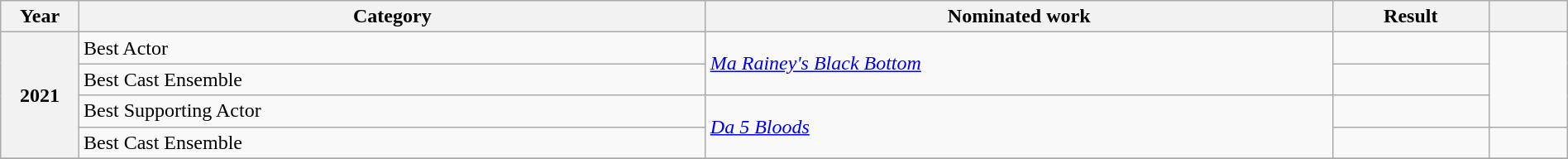<table class="wikitable plainrowheaders" style="width:100%;">
<tr>
<th scope="col" style="width:5%;">Year</th>
<th scope="col" style="width:40%;">Category</th>
<th scope="col" style="width:40%;">Nominated work</th>
<th scope="col" style="width:10%;">Result</th>
<th scope="col" style="width:5%;"></th>
</tr>
<tr>
<th scope="row" style="text-align:center;" rowspan="4">2021</th>
<td>Best Actor</td>
<td rowspan="2"><em><a href='#'>Ma Rainey's Black Bottom</a></em></td>
<td></td>
<td style="text-align:center;" rowspan="3"></td>
</tr>
<tr>
<td>Best Cast Ensemble</td>
<td></td>
</tr>
<tr>
<td>Best Supporting Actor</td>
<td rowspan="2"><em><a href='#'>Da 5 Bloods</a></em></td>
<td></td>
</tr>
<tr>
<td>Best Cast Ensemble</td>
<td></td>
<td style="text-align:center;"></td>
</tr>
<tr>
</tr>
</table>
